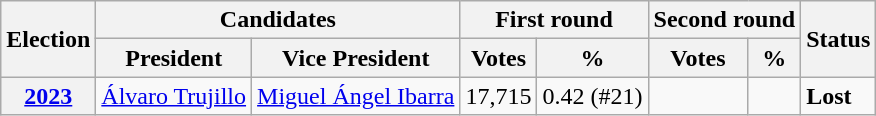<table class="wikitable" style="text-align:left;">
<tr>
<th rowspan=2>Election</th>
<th colspan=2>Candidates</th>
<th colspan=2>First round</th>
<th colspan=2>Second round</th>
<th rowspan=2>Status</th>
</tr>
<tr>
<th>President</th>
<th>Vice President</th>
<th>Votes</th>
<th>%</th>
<th>Votes</th>
<th>%</th>
</tr>
<tr>
<th><a href='#'>2023</a></th>
<td><a href='#'>Álvaro Trujillo</a></td>
<td><a href='#'>Miguel Ángel Ibarra</a></td>
<td>17,715</td>
<td>0.42 (#21)</td>
<td></td>
<td></td>
<td><strong>Lost</strong> </td>
</tr>
</table>
